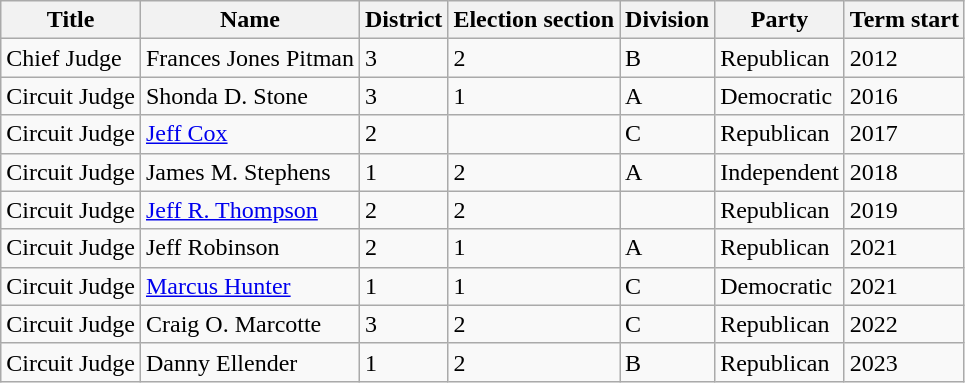<table class = "wikitable">
<tr>
<th>Title</th>
<th>Name</th>
<th>District</th>
<th>Election section</th>
<th>Division</th>
<th>Party</th>
<th>Term start</th>
</tr>
<tr>
<td>Chief Judge</td>
<td>Frances Jones Pitman</td>
<td>3</td>
<td>2</td>
<td>B</td>
<td>Republican</td>
<td>2012</td>
</tr>
<tr>
<td>Circuit Judge</td>
<td>Shonda D. Stone</td>
<td>3</td>
<td>1</td>
<td>A</td>
<td>Democratic</td>
<td>2016</td>
</tr>
<tr>
<td>Circuit Judge</td>
<td><a href='#'>Jeff Cox</a></td>
<td>2</td>
<td></td>
<td>C</td>
<td>Republican</td>
<td>2017</td>
</tr>
<tr>
<td>Circuit Judge</td>
<td>James M. Stephens</td>
<td>1</td>
<td>2</td>
<td>A</td>
<td>Independent</td>
<td>2018</td>
</tr>
<tr>
<td>Circuit Judge</td>
<td><a href='#'>Jeff R. Thompson</a></td>
<td>2</td>
<td>2</td>
<td></td>
<td>Republican</td>
<td>2019</td>
</tr>
<tr>
<td>Circuit Judge</td>
<td>Jeff Robinson</td>
<td>2</td>
<td>1</td>
<td>A</td>
<td>Republican</td>
<td>2021</td>
</tr>
<tr>
<td>Circuit Judge</td>
<td><a href='#'>Marcus Hunter</a></td>
<td>1</td>
<td>1</td>
<td>C</td>
<td>Democratic</td>
<td>2021</td>
</tr>
<tr>
<td>Circuit Judge</td>
<td>Craig O. Marcotte</td>
<td>3</td>
<td>2</td>
<td>C</td>
<td>Republican</td>
<td>2022</td>
</tr>
<tr>
<td>Circuit Judge</td>
<td>Danny  Ellender</td>
<td>1</td>
<td>2</td>
<td>B</td>
<td>Republican</td>
<td>2023</td>
</tr>
</table>
